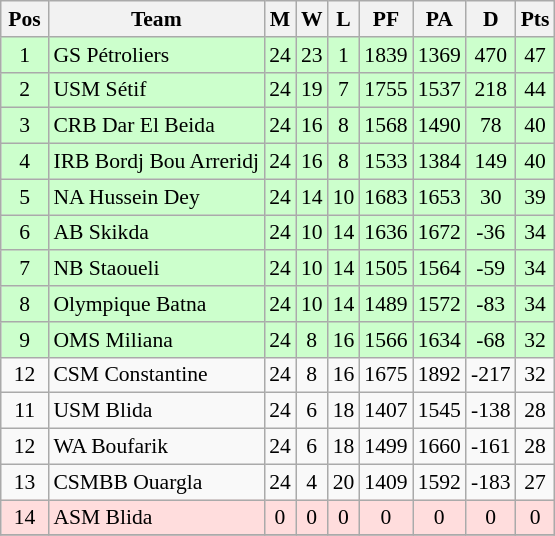<table class="wikitable" style="text-align:center; font-size:90%">
<tr>
<th width=25>Pos</th>
<th>Team</th>
<th>M</th>
<th>W</th>
<th>L</th>
<th>PF</th>
<th>PA</th>
<th>D</th>
<th>Pts</th>
</tr>
<tr bgcolor=#ccffcc>
<td>1</td>
<td align="left">GS Pétroliers</td>
<td>24</td>
<td>23</td>
<td>1</td>
<td>1839</td>
<td>1369</td>
<td>470</td>
<td>47</td>
</tr>
<tr bgcolor=#ccffcc>
<td>2</td>
<td align="left">USM Sétif</td>
<td>24</td>
<td>19</td>
<td>7</td>
<td>1755</td>
<td>1537</td>
<td>218</td>
<td>44</td>
</tr>
<tr bgcolor=#ccffcc>
<td>3</td>
<td align="left">CRB Dar El Beida</td>
<td>24</td>
<td>16</td>
<td>8</td>
<td>1568</td>
<td>1490</td>
<td>78</td>
<td>40</td>
</tr>
<tr bgcolor=#ccffcc>
<td>4</td>
<td align="left">IRB Bordj Bou Arreridj</td>
<td>24</td>
<td>16</td>
<td>8</td>
<td>1533</td>
<td>1384</td>
<td>149</td>
<td>40</td>
</tr>
<tr bgcolor=#ccffcc>
<td>5</td>
<td align="left">NA Hussein Dey</td>
<td>24</td>
<td>14</td>
<td>10</td>
<td>1683</td>
<td>1653</td>
<td>30</td>
<td>39</td>
</tr>
<tr bgcolor=#ccffcc>
<td>6</td>
<td align="left">AB Skikda</td>
<td>24</td>
<td>10</td>
<td>14</td>
<td>1636</td>
<td>1672</td>
<td>-36</td>
<td>34</td>
</tr>
<tr bgcolor=#ccffcc>
<td>7</td>
<td align="left">NB Staoueli</td>
<td>24</td>
<td>10</td>
<td>14</td>
<td>1505</td>
<td>1564</td>
<td>-59</td>
<td>34</td>
</tr>
<tr bgcolor=#ccffcc>
<td>8</td>
<td align="left">Olympique Batna</td>
<td>24</td>
<td>10</td>
<td>14</td>
<td>1489</td>
<td>1572</td>
<td>-83</td>
<td>34</td>
</tr>
<tr bgcolor=#ccffcc>
<td>9</td>
<td align=left>OMS Miliana</td>
<td>24</td>
<td>8</td>
<td>16</td>
<td>1566</td>
<td>1634</td>
<td>-68</td>
<td>32</td>
</tr>
<tr>
<td>12</td>
<td align=left>CSM Constantine</td>
<td>24</td>
<td>8</td>
<td>16</td>
<td>1675</td>
<td>1892</td>
<td>-217</td>
<td>32</td>
</tr>
<tr>
<td>11</td>
<td align=left>USM Blida</td>
<td>24</td>
<td>6</td>
<td>18</td>
<td>1407</td>
<td>1545</td>
<td>-138</td>
<td>28</td>
</tr>
<tr>
<td>12</td>
<td align=left>WA Boufarik</td>
<td>24</td>
<td>6</td>
<td>18</td>
<td>1499</td>
<td>1660</td>
<td>-161</td>
<td>28</td>
</tr>
<tr>
<td>13</td>
<td align=left>CSMBB Ouargla</td>
<td>24</td>
<td>4</td>
<td>20</td>
<td>1409</td>
<td>1592</td>
<td>-183</td>
<td>27</td>
</tr>
<tr bgcolor=#ffdddd>
<td>14</td>
<td align=left>ASM Blida</td>
<td>0</td>
<td>0</td>
<td>0</td>
<td>0</td>
<td>0</td>
<td>0</td>
<td>0</td>
</tr>
<tr>
</tr>
</table>
